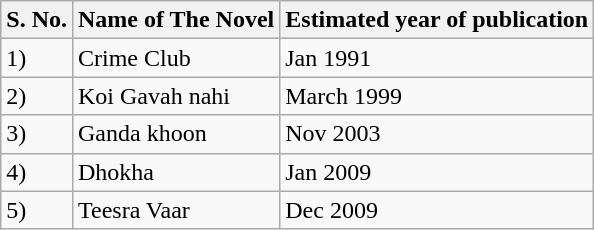<table class="wikitable">
<tr>
<th>S. No.</th>
<th>Name of The Novel</th>
<th>Estimated year of publication</th>
</tr>
<tr>
<td>1)</td>
<td>Crime Club</td>
<td>Jan 1991</td>
</tr>
<tr>
<td>2)</td>
<td>Koi Gavah nahi</td>
<td>March 1999</td>
</tr>
<tr>
<td>3)</td>
<td>Ganda khoon</td>
<td>Nov 2003</td>
</tr>
<tr>
<td>4)</td>
<td>Dhokha</td>
<td>Jan 2009</td>
</tr>
<tr>
<td>5)</td>
<td>Teesra Vaar</td>
<td>Dec 2009</td>
</tr>
</table>
